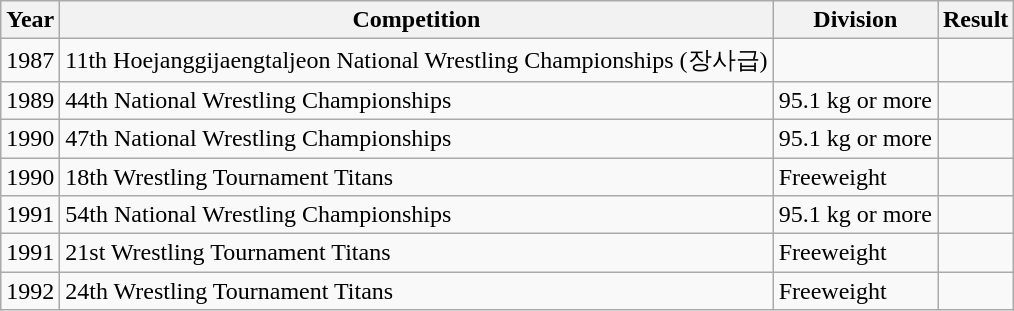<table class="wikitable">
<tr>
<th>Year</th>
<th>Competition</th>
<th>Division</th>
<th>Result</th>
</tr>
<tr>
<td>1987</td>
<td>11th Hoejanggijaengtaljeon National Wrestling Championships (장사급)</td>
<td></td>
<td></td>
</tr>
<tr>
<td>1989</td>
<td>44th National Wrestling Championships</td>
<td>95.1 kg or more</td>
<td></td>
</tr>
<tr>
<td>1990</td>
<td>47th National Wrestling Championships</td>
<td>95.1 kg or more</td>
<td></td>
</tr>
<tr>
<td>1990</td>
<td>18th Wrestling Tournament Titans</td>
<td>Freeweight</td>
<td></td>
</tr>
<tr>
<td>1991</td>
<td>54th National Wrestling Championships</td>
<td>95.1 kg or more</td>
<td></td>
</tr>
<tr>
<td>1991</td>
<td>21st Wrestling Tournament Titans</td>
<td>Freeweight</td>
<td></td>
</tr>
<tr>
<td>1992</td>
<td>24th Wrestling Tournament Titans</td>
<td>Freeweight</td>
<td></td>
</tr>
</table>
